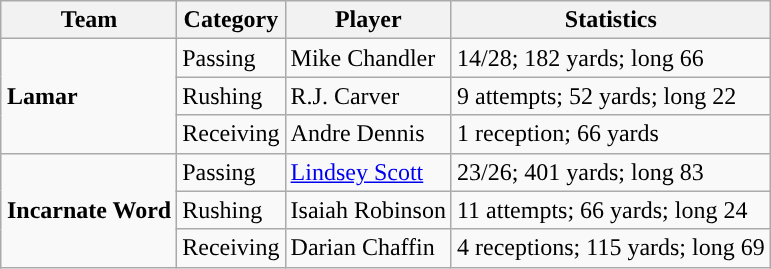<table class="wikitable" style="float: right;">
<tr>
<th>Team</th>
<th>Category</th>
<th>Player</th>
<th>Statistics</th>
</tr>
<tr>
<td rowspan=3><strong>Lamar</strong></td>
<td>Passing</td>
<td>Mike Chandler</td>
<td>14/28; 182 yards; long 66</td>
</tr>
<tr>
<td>Rushing</td>
<td>R.J. Carver</td>
<td>9 attempts; 52 yards; long 22</td>
</tr>
<tr>
<td>Receiving</td>
<td>Andre Dennis</td>
<td>1 reception; 66 yards</td>
</tr>
<tr>
<td rowspan=3><strong>Incarnate Word</strong></td>
<td>Passing</td>
<td><a href='#'>Lindsey Scott</a></td>
<td>23/26; 401 yards; long 83</td>
</tr>
<tr>
<td>Rushing</td>
<td>Isaiah Robinson</td>
<td>11 attempts; 66 yards; long 24</td>
</tr>
<tr>
<td>Receiving</td>
<td>Darian Chaffin</td>
<td>4 receptions; 115 yards; long 69</td>
</tr>
</table>
